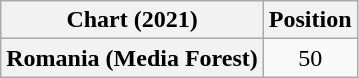<table class="wikitable plainrowheaders" style="text-align:center;">
<tr>
<th scope="col">Chart (2021)</th>
<th scope="col">Position</th>
</tr>
<tr>
<th scope="row">Romania (Media Forest)</th>
<td>50</td>
</tr>
</table>
